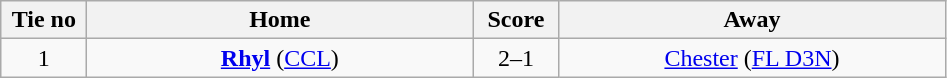<table class="wikitable" style="text-align:center">
<tr>
<th width=50>Tie no</th>
<th width=250>Home</th>
<th width=50>Score</th>
<th width=250>Away</th>
</tr>
<tr>
<td>1</td>
<td><strong><a href='#'>Rhyl</a></strong> (<a href='#'>CCL</a>)</td>
<td>2–1</td>
<td><a href='#'>Chester</a> (<a href='#'>FL D3N</a>)</td>
</tr>
</table>
